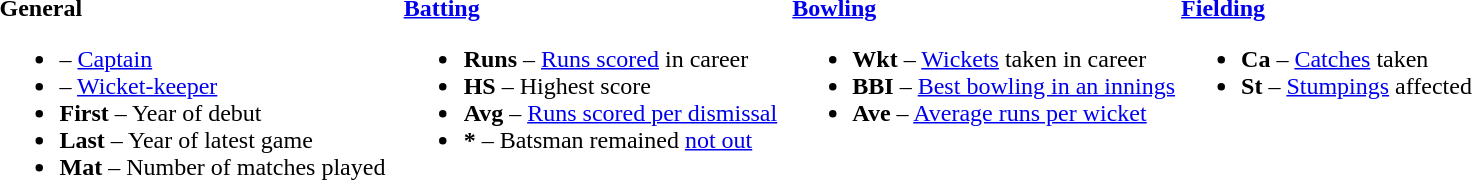<table>
<tr>
<td valign="top" style="width:26%"><br><strong>General</strong><ul><li> – <a href='#'>Captain</a></li><li> – <a href='#'>Wicket-keeper</a></li><li><strong>First</strong> – Year of debut</li><li><strong>Last</strong> – Year of latest game</li><li><strong>Mat</strong> – Number of matches played</li></ul></td>
<td valign="top" style="width:25%"><br><strong><a href='#'>Batting</a></strong><ul><li><strong>Runs</strong> – <a href='#'>Runs scored</a> in career</li><li><strong>HS</strong> – Highest score</li><li><strong>Avg</strong> – <a href='#'>Runs scored per dismissal</a></li><li><strong>*</strong> – Batsman remained <a href='#'>not out</a></li></ul></td>
<td valign="top" style="width:25%"><br><strong><a href='#'>Bowling</a></strong><ul><li><strong>Wkt</strong> – <a href='#'>Wickets</a> taken in career</li><li><strong>BBI</strong> – <a href='#'>Best bowling in an innings</a></li><li><strong>Ave</strong> – <a href='#'>Average runs per wicket</a></li></ul></td>
<td valign="top" style="width:24%"><br><strong><a href='#'>Fielding</a></strong><ul><li><strong>Ca</strong> – <a href='#'>Catches</a> taken</li><li><strong>St</strong> – <a href='#'>Stumpings</a> affected</li></ul></td>
</tr>
</table>
